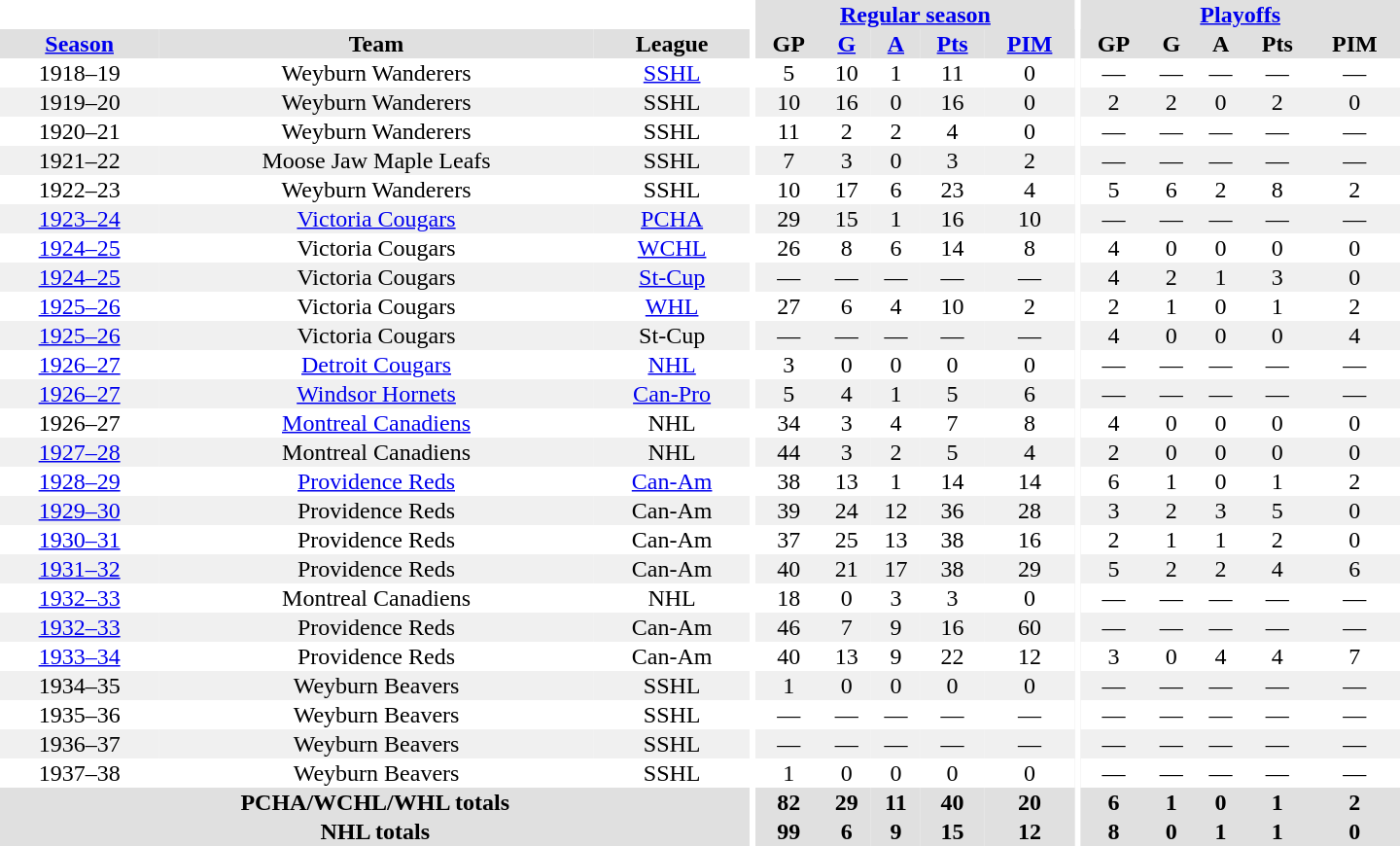<table border="0" cellpadding="1" cellspacing="0" style="text-align:center; width:60em">
<tr bgcolor="#e0e0e0">
<th colspan="3" bgcolor="#ffffff"></th>
<th rowspan="100" bgcolor="#ffffff"></th>
<th colspan="5"><a href='#'>Regular season</a></th>
<th rowspan="100" bgcolor="#ffffff"></th>
<th colspan="5"><a href='#'>Playoffs</a></th>
</tr>
<tr bgcolor="#e0e0e0">
<th><a href='#'>Season</a></th>
<th>Team</th>
<th>League</th>
<th>GP</th>
<th><a href='#'>G</a></th>
<th><a href='#'>A</a></th>
<th><a href='#'>Pts</a></th>
<th><a href='#'>PIM</a></th>
<th>GP</th>
<th>G</th>
<th>A</th>
<th>Pts</th>
<th>PIM</th>
</tr>
<tr>
<td>1918–19</td>
<td>Weyburn Wanderers</td>
<td><a href='#'>SSHL</a></td>
<td>5</td>
<td>10</td>
<td>1</td>
<td>11</td>
<td>0</td>
<td>—</td>
<td>—</td>
<td>—</td>
<td>—</td>
<td>—</td>
</tr>
<tr bgcolor="#f0f0f0">
<td>1919–20</td>
<td>Weyburn Wanderers</td>
<td>SSHL</td>
<td>10</td>
<td>16</td>
<td>0</td>
<td>16</td>
<td>0</td>
<td>2</td>
<td>2</td>
<td>0</td>
<td>2</td>
<td>0</td>
</tr>
<tr>
<td>1920–21</td>
<td>Weyburn Wanderers</td>
<td>SSHL</td>
<td>11</td>
<td>2</td>
<td>2</td>
<td>4</td>
<td>0</td>
<td>—</td>
<td>—</td>
<td>—</td>
<td>—</td>
<td>—</td>
</tr>
<tr bgcolor="#f0f0f0">
<td>1921–22</td>
<td>Moose Jaw Maple Leafs</td>
<td>SSHL</td>
<td>7</td>
<td>3</td>
<td>0</td>
<td>3</td>
<td>2</td>
<td>—</td>
<td>—</td>
<td>—</td>
<td>—</td>
<td>—</td>
</tr>
<tr>
<td>1922–23</td>
<td>Weyburn Wanderers</td>
<td>SSHL</td>
<td>10</td>
<td>17</td>
<td>6</td>
<td>23</td>
<td>4</td>
<td>5</td>
<td>6</td>
<td>2</td>
<td>8</td>
<td>2</td>
</tr>
<tr bgcolor="#f0f0f0">
<td><a href='#'>1923–24</a></td>
<td><a href='#'>Victoria Cougars</a></td>
<td><a href='#'>PCHA</a></td>
<td>29</td>
<td>15</td>
<td>1</td>
<td>16</td>
<td>10</td>
<td>—</td>
<td>—</td>
<td>—</td>
<td>—</td>
<td>—</td>
</tr>
<tr>
<td><a href='#'>1924–25</a></td>
<td>Victoria Cougars</td>
<td><a href='#'>WCHL</a></td>
<td>26</td>
<td>8</td>
<td>6</td>
<td>14</td>
<td>8</td>
<td>4</td>
<td>0</td>
<td>0</td>
<td>0</td>
<td>0</td>
</tr>
<tr bgcolor="#f0f0f0">
<td><a href='#'>1924–25</a></td>
<td>Victoria Cougars</td>
<td><a href='#'>St-Cup</a></td>
<td>—</td>
<td>—</td>
<td>—</td>
<td>—</td>
<td>—</td>
<td>4</td>
<td>2</td>
<td>1</td>
<td>3</td>
<td>0</td>
</tr>
<tr>
<td><a href='#'>1925–26</a></td>
<td>Victoria Cougars</td>
<td><a href='#'>WHL</a></td>
<td>27</td>
<td>6</td>
<td>4</td>
<td>10</td>
<td>2</td>
<td>2</td>
<td>1</td>
<td>0</td>
<td>1</td>
<td>2</td>
</tr>
<tr bgcolor="#f0f0f0">
<td><a href='#'>1925–26</a></td>
<td>Victoria Cougars</td>
<td>St-Cup</td>
<td>—</td>
<td>—</td>
<td>—</td>
<td>—</td>
<td>—</td>
<td>4</td>
<td>0</td>
<td>0</td>
<td>0</td>
<td>4</td>
</tr>
<tr>
<td><a href='#'>1926–27</a></td>
<td><a href='#'>Detroit Cougars</a></td>
<td><a href='#'>NHL</a></td>
<td>3</td>
<td>0</td>
<td>0</td>
<td>0</td>
<td>0</td>
<td>—</td>
<td>—</td>
<td>—</td>
<td>—</td>
<td>—</td>
</tr>
<tr bgcolor="#f0f0f0">
<td><a href='#'>1926–27</a></td>
<td><a href='#'>Windsor Hornets</a></td>
<td><a href='#'>Can-Pro</a></td>
<td>5</td>
<td>4</td>
<td>1</td>
<td>5</td>
<td>6</td>
<td>—</td>
<td>—</td>
<td>—</td>
<td>—</td>
<td>—</td>
</tr>
<tr>
<td>1926–27</td>
<td><a href='#'>Montreal Canadiens</a></td>
<td>NHL</td>
<td>34</td>
<td>3</td>
<td>4</td>
<td>7</td>
<td>8</td>
<td>4</td>
<td>0</td>
<td>0</td>
<td>0</td>
<td>0</td>
</tr>
<tr bgcolor="#f0f0f0">
<td><a href='#'>1927–28</a></td>
<td>Montreal Canadiens</td>
<td>NHL</td>
<td>44</td>
<td>3</td>
<td>2</td>
<td>5</td>
<td>4</td>
<td>2</td>
<td>0</td>
<td>0</td>
<td>0</td>
<td>0</td>
</tr>
<tr>
<td><a href='#'>1928–29</a></td>
<td><a href='#'>Providence Reds</a></td>
<td><a href='#'>Can-Am</a></td>
<td>38</td>
<td>13</td>
<td>1</td>
<td>14</td>
<td>14</td>
<td>6</td>
<td>1</td>
<td>0</td>
<td>1</td>
<td>2</td>
</tr>
<tr bgcolor="#f0f0f0">
<td><a href='#'>1929–30</a></td>
<td>Providence Reds</td>
<td>Can-Am</td>
<td>39</td>
<td>24</td>
<td>12</td>
<td>36</td>
<td>28</td>
<td>3</td>
<td>2</td>
<td>3</td>
<td>5</td>
<td>0</td>
</tr>
<tr>
<td><a href='#'>1930–31</a></td>
<td>Providence Reds</td>
<td>Can-Am</td>
<td>37</td>
<td>25</td>
<td>13</td>
<td>38</td>
<td>16</td>
<td>2</td>
<td>1</td>
<td>1</td>
<td>2</td>
<td>0</td>
</tr>
<tr bgcolor="#f0f0f0">
<td><a href='#'>1931–32</a></td>
<td>Providence Reds</td>
<td>Can-Am</td>
<td>40</td>
<td>21</td>
<td>17</td>
<td>38</td>
<td>29</td>
<td>5</td>
<td>2</td>
<td>2</td>
<td>4</td>
<td>6</td>
</tr>
<tr>
<td><a href='#'>1932–33</a></td>
<td>Montreal Canadiens</td>
<td>NHL</td>
<td>18</td>
<td>0</td>
<td>3</td>
<td>3</td>
<td>0</td>
<td>—</td>
<td>—</td>
<td>—</td>
<td>—</td>
<td>—</td>
</tr>
<tr bgcolor="#f0f0f0">
<td><a href='#'>1932–33</a></td>
<td>Providence Reds</td>
<td>Can-Am</td>
<td>46</td>
<td>7</td>
<td>9</td>
<td>16</td>
<td>60</td>
<td>—</td>
<td>—</td>
<td>—</td>
<td>—</td>
<td>—</td>
</tr>
<tr>
<td><a href='#'>1933–34</a></td>
<td>Providence Reds</td>
<td>Can-Am</td>
<td>40</td>
<td>13</td>
<td>9</td>
<td>22</td>
<td>12</td>
<td>3</td>
<td>0</td>
<td>4</td>
<td>4</td>
<td>7</td>
</tr>
<tr bgcolor="#f0f0f0">
<td>1934–35</td>
<td>Weyburn Beavers</td>
<td>SSHL</td>
<td>1</td>
<td>0</td>
<td>0</td>
<td>0</td>
<td>0</td>
<td>—</td>
<td>—</td>
<td>—</td>
<td>—</td>
<td>—</td>
</tr>
<tr>
<td>1935–36</td>
<td>Weyburn Beavers</td>
<td>SSHL</td>
<td>—</td>
<td>—</td>
<td>—</td>
<td>—</td>
<td>—</td>
<td>—</td>
<td>—</td>
<td>—</td>
<td>—</td>
<td>—</td>
</tr>
<tr bgcolor="#f0f0f0">
<td>1936–37</td>
<td>Weyburn Beavers</td>
<td>SSHL</td>
<td>—</td>
<td>—</td>
<td>—</td>
<td>—</td>
<td>—</td>
<td>—</td>
<td>—</td>
<td>—</td>
<td>—</td>
<td>—</td>
</tr>
<tr>
<td>1937–38</td>
<td>Weyburn Beavers</td>
<td>SSHL</td>
<td>1</td>
<td>0</td>
<td>0</td>
<td>0</td>
<td>0</td>
<td>—</td>
<td>—</td>
<td>—</td>
<td>—</td>
<td>—</td>
</tr>
<tr bgcolor="#e0e0e0">
<th colspan="3">PCHA/WCHL/WHL totals</th>
<th>82</th>
<th>29</th>
<th>11</th>
<th>40</th>
<th>20</th>
<th>6</th>
<th>1</th>
<th>0</th>
<th>1</th>
<th>2</th>
</tr>
<tr bgcolor="#e0e0e0">
<th colspan="3">NHL totals</th>
<th>99</th>
<th>6</th>
<th>9</th>
<th>15</th>
<th>12</th>
<th>8</th>
<th>0</th>
<th>1</th>
<th>1</th>
<th>0</th>
</tr>
</table>
